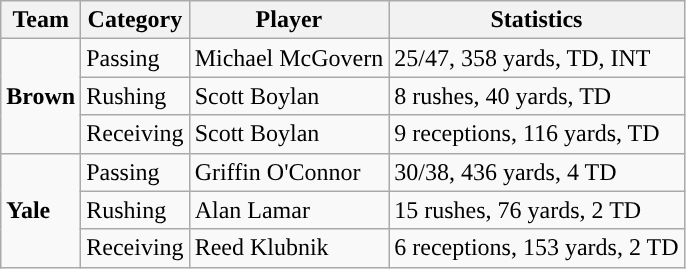<table class="wikitable" style="float: left;">
<tr>
<th>Team</th>
<th>Category</th>
<th>Player</th>
<th>Statistics</th>
</tr>
<tr>
<td rowspan=3><strong>Brown</strong></td>
<td>Passing</td>
<td>Michael McGovern</td>
<td>25/47, 358 yards, TD, INT</td>
</tr>
<tr>
<td>Rushing</td>
<td>Scott Boylan</td>
<td>8 rushes, 40 yards, TD</td>
</tr>
<tr>
<td>Receiving</td>
<td>Scott Boylan</td>
<td>9 receptions, 116 yards, TD</td>
</tr>
<tr>
<td rowspan=3><strong>Yale</strong></td>
<td>Passing</td>
<td>Griffin O'Connor</td>
<td>30/38, 436 yards, 4 TD</td>
</tr>
<tr>
<td>Rushing</td>
<td>Alan Lamar</td>
<td>15 rushes, 76 yards, 2 TD</td>
</tr>
<tr>
<td>Receiving</td>
<td>Reed Klubnik</td>
<td>6 receptions, 153 yards, 2 TD</td>
</tr>
</table>
